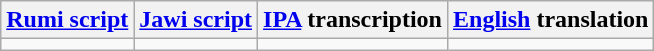<table class="wikitable">
<tr>
<th><a href='#'>Rumi script</a></th>
<th><a href='#'>Jawi script</a></th>
<th><a href='#'>IPA</a> transcription</th>
<th><a href='#'>English</a> translation</th>
</tr>
<tr>
<td></td>
<td></td>
<td></td>
<td></td>
</tr>
</table>
